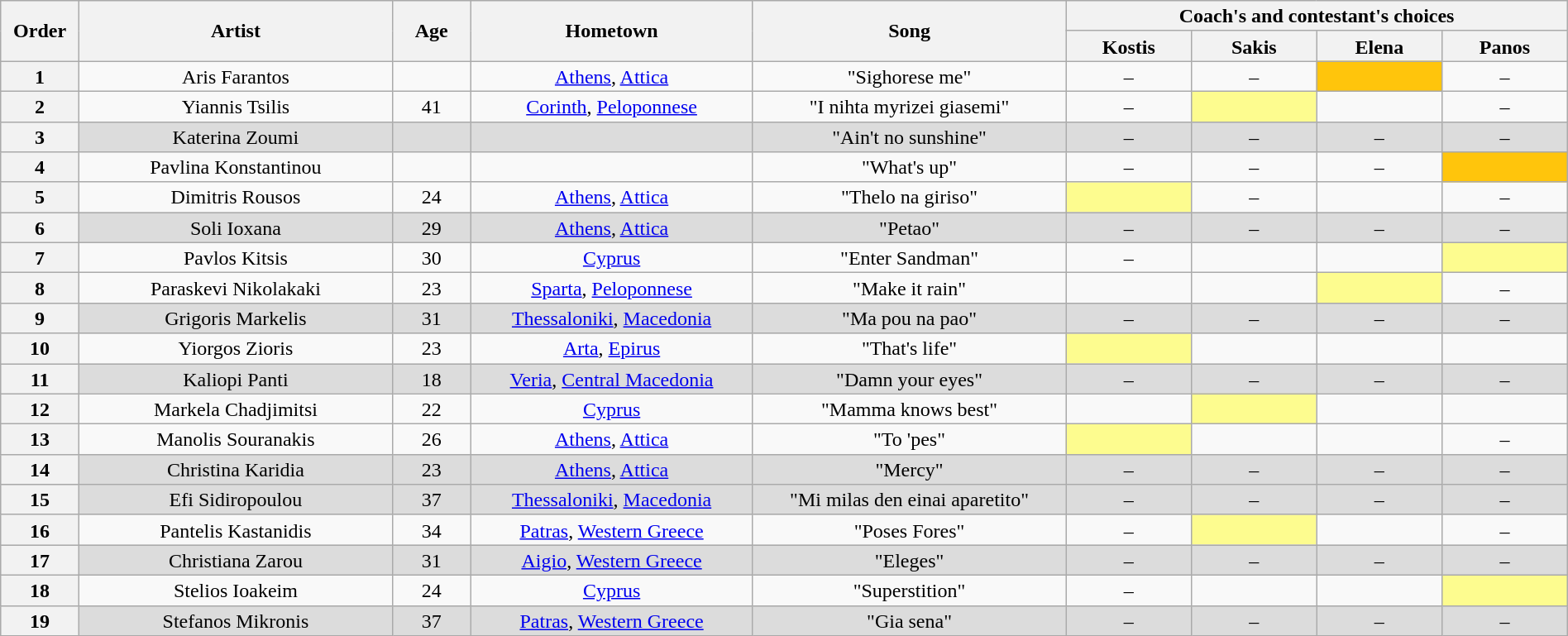<table class="wikitable" style="text-align:center; line-height:17px; width:100%;">
<tr>
<th scope="col" rowspan="2" width="05%">Order</th>
<th scope="col" rowspan="2" width="20%">Artist</th>
<th scope="col" rowspan="2" width="05%">Age</th>
<th scope="col" rowspan="2" width="18%">Hometown</th>
<th scope="col" rowspan="2" width="20%">Song</th>
<th scope="col" colspan="4" width="32%">Coach's and contestant's choices</th>
</tr>
<tr>
<th width="08%">Kostis</th>
<th width="08%">Sakis</th>
<th width="08%">Elena</th>
<th width="08%">Panos</th>
</tr>
<tr>
<th>1</th>
<td>Aris Farantos</td>
<td></td>
<td><a href='#'>Athens</a>, <a href='#'>Attica</a></td>
<td>"Sighorese me"</td>
<td>–</td>
<td>–</td>
<td style="background: #FFC50C;"></td>
<td>–</td>
</tr>
<tr>
<th>2</th>
<td>Yiannis Tsilis</td>
<td>41</td>
<td><a href='#'>Corinth</a>, <a href='#'>Peloponnese</a></td>
<td>"I nihta myrizei giasemi"</td>
<td>–</td>
<td style="background: #fdfc8f;"></td>
<td></td>
<td>–</td>
</tr>
<tr style="background: #DCDCDC;" |>
<th>3</th>
<td>Katerina Zoumi</td>
<td></td>
<td></td>
<td>"Ain't no sunshine"</td>
<td>–</td>
<td>–</td>
<td>–</td>
<td>–</td>
</tr>
<tr>
<th>4</th>
<td>Pavlina Konstantinou</td>
<td></td>
<td></td>
<td>"What's up"</td>
<td>–</td>
<td>–</td>
<td>–</td>
<td style="background: #FFC50C;"></td>
</tr>
<tr>
<th>5</th>
<td>Dimitris Rousos</td>
<td>24</td>
<td><a href='#'>Athens</a>, <a href='#'>Attica</a></td>
<td>"Thelo na giriso"</td>
<td style="background: #fdfc8f;"></td>
<td>–</td>
<td></td>
<td>–</td>
</tr>
<tr style="background: #DCDCDC;" |>
<th>6</th>
<td>Soli Ioxana</td>
<td>29</td>
<td><a href='#'>Athens</a>, <a href='#'>Attica</a></td>
<td>"Petao"</td>
<td>–</td>
<td>–</td>
<td>–</td>
<td>–</td>
</tr>
<tr>
<th>7</th>
<td>Pavlos Kitsis</td>
<td>30</td>
<td><a href='#'>Cyprus</a></td>
<td>"Enter Sandman"</td>
<td>–</td>
<td></td>
<td></td>
<td style="background: #fdfc8f;"></td>
</tr>
<tr>
<th>8</th>
<td>Paraskevi Nikolakaki</td>
<td>23</td>
<td><a href='#'>Sparta</a>, <a href='#'>Peloponnese</a></td>
<td>"Make it rain"</td>
<td></td>
<td></td>
<td style="background: #fdfc8f;"></td>
<td>–</td>
</tr>
<tr style="background: #DCDCDC;" |>
<th>9</th>
<td>Grigoris Markelis</td>
<td>31</td>
<td><a href='#'>Thessaloniki</a>, <a href='#'>Macedonia</a></td>
<td>"Ma pou na pao"</td>
<td>–</td>
<td>–</td>
<td>–</td>
<td>–</td>
</tr>
<tr>
<th>10</th>
<td>Yiorgos Zioris</td>
<td>23</td>
<td><a href='#'>Arta</a>, <a href='#'>Epirus</a></td>
<td>"That's life"</td>
<td style="background: #fdfc8f;"></td>
<td></td>
<td></td>
<td></td>
</tr>
<tr style="background: #DCDCDC;" |>
<th>11</th>
<td>Kaliopi Panti</td>
<td>18</td>
<td><a href='#'>Veria</a>, <a href='#'>Central Macedonia</a></td>
<td>"Damn your eyes"</td>
<td>–</td>
<td>–</td>
<td>–</td>
<td>–</td>
</tr>
<tr>
<th>12</th>
<td>Markela Chadjimitsi</td>
<td>22</td>
<td><a href='#'>Cyprus</a></td>
<td>"Mamma knows best"</td>
<td></td>
<td style="background: #fdfc8f;"></td>
<td></td>
<td></td>
</tr>
<tr>
<th>13</th>
<td>Manolis Souranakis</td>
<td>26</td>
<td><a href='#'>Athens</a>, <a href='#'>Attica</a></td>
<td>"To 'pes"</td>
<td style="background: #fdfc8f;"></td>
<td></td>
<td></td>
<td>–</td>
</tr>
<tr style="background: #DCDCDC;" |>
<th>14</th>
<td>Christina Karidia</td>
<td>23</td>
<td><a href='#'>Athens</a>, <a href='#'>Attica</a></td>
<td>"Mercy"</td>
<td>–</td>
<td>–</td>
<td>–</td>
<td>–</td>
</tr>
<tr style="background: #DCDCDC;" |>
<th>15</th>
<td>Efi Sidiropoulou</td>
<td>37</td>
<td><a href='#'>Thessaloniki</a>, <a href='#'>Macedonia</a></td>
<td>"Mi milas den einai aparetito"</td>
<td>–</td>
<td>–</td>
<td>–</td>
<td>–</td>
</tr>
<tr>
<th>16</th>
<td>Pantelis Kastanidis</td>
<td>34</td>
<td><a href='#'>Patras</a>, <a href='#'>Western Greece</a></td>
<td>"Poses Fores"</td>
<td>–</td>
<td style="background: #fdfc8f;"></td>
<td></td>
<td>–</td>
</tr>
<tr style="background: #DCDCDC;" |>
<th>17</th>
<td>Christiana Zarou</td>
<td>31</td>
<td><a href='#'>Aigio</a>, <a href='#'>Western Greece</a></td>
<td>"Eleges"</td>
<td>–</td>
<td>–</td>
<td>–</td>
<td>–</td>
</tr>
<tr>
<th>18</th>
<td>Stelios Ioakeim</td>
<td>24</td>
<td><a href='#'>Cyprus</a></td>
<td>"Superstition"</td>
<td>–</td>
<td></td>
<td></td>
<td style="background: #fdfc8f;"></td>
</tr>
<tr style="background: #DCDCDC;" |>
<th>19</th>
<td>Stefanos Mikronis</td>
<td>37</td>
<td><a href='#'>Patras</a>, <a href='#'>Western Greece</a></td>
<td>"Gia sena"</td>
<td>–</td>
<td>–</td>
<td>–</td>
<td>–</td>
</tr>
</table>
